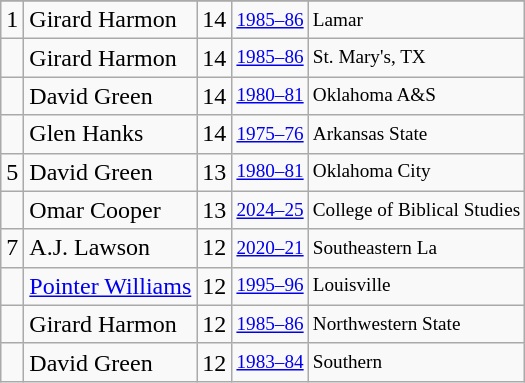<table class="wikitable">
<tr>
</tr>
<tr>
<td>1</td>
<td>Girard Harmon</td>
<td>14</td>
<td style="font-size:80%;"><a href='#'>1985–86</a></td>
<td style="font-size:80%;">Lamar</td>
</tr>
<tr>
<td></td>
<td>Girard Harmon</td>
<td>14</td>
<td style="font-size:80%;"><a href='#'>1985–86</a></td>
<td style="font-size:80%;">St. Mary's, TX</td>
</tr>
<tr>
<td></td>
<td>David Green</td>
<td>14</td>
<td style="font-size:80%;"><a href='#'>1980–81</a></td>
<td style="font-size:80%;">Oklahoma A&S</td>
</tr>
<tr>
<td></td>
<td>Glen Hanks</td>
<td>14</td>
<td style="font-size:80%;"><a href='#'>1975–76</a></td>
<td style="font-size:80%;">Arkansas State</td>
</tr>
<tr>
<td>5</td>
<td>David Green</td>
<td>13</td>
<td style="font-size:80%;"><a href='#'>1980–81</a></td>
<td style="font-size:80%;">Oklahoma City</td>
</tr>
<tr>
<td></td>
<td>Omar Cooper</td>
<td>13</td>
<td style="font-size:80%;"><a href='#'>2024–25</a></td>
<td style="font-size:80%;">College of Biblical Studies</td>
</tr>
<tr>
<td>7</td>
<td>A.J. Lawson</td>
<td>12</td>
<td style="font-size:80%;"><a href='#'>2020–21</a></td>
<td style="font-size:80%;">Southeastern La</td>
</tr>
<tr>
<td></td>
<td><a href='#'>Pointer Williams</a></td>
<td>12</td>
<td style="font-size:80%;"><a href='#'>1995–96</a></td>
<td style="font-size:80%;">Louisville</td>
</tr>
<tr>
<td></td>
<td>Girard Harmon</td>
<td>12</td>
<td style="font-size:80%;"><a href='#'>1985–86</a></td>
<td style="font-size:80%;">Northwestern State</td>
</tr>
<tr>
<td></td>
<td>David Green</td>
<td>12</td>
<td style="font-size:80%;"><a href='#'>1983–84</a></td>
<td style="font-size:80%;">Southern</td>
</tr>
</table>
